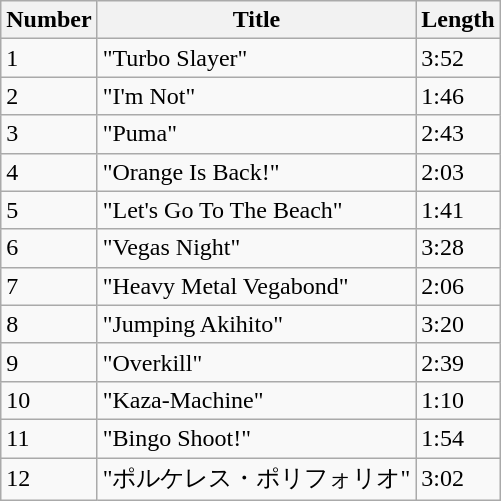<table class="wikitable">
<tr>
<th>Number</th>
<th>Title</th>
<th>Length</th>
</tr>
<tr>
<td>1</td>
<td>"Turbo Slayer"</td>
<td>3:52</td>
</tr>
<tr>
<td>2</td>
<td>"I'm Not"</td>
<td>1:46</td>
</tr>
<tr>
<td>3</td>
<td>"Puma"</td>
<td>2:43</td>
</tr>
<tr>
<td>4</td>
<td>"Orange Is Back!"</td>
<td>2:03</td>
</tr>
<tr>
<td>5</td>
<td>"Let's Go To The Beach"</td>
<td>1:41</td>
</tr>
<tr>
<td>6</td>
<td>"Vegas Night"</td>
<td>3:28</td>
</tr>
<tr>
<td>7</td>
<td>"Heavy Metal Vegabond"</td>
<td>2:06</td>
</tr>
<tr>
<td>8</td>
<td>"Jumping Akihito"</td>
<td>3:20</td>
</tr>
<tr>
<td>9</td>
<td>"Overkill"</td>
<td>2:39</td>
</tr>
<tr>
<td>10</td>
<td>"Kaza-Machine"</td>
<td>1:10</td>
</tr>
<tr>
<td>11</td>
<td>"Bingo Shoot!"</td>
<td>1:54</td>
</tr>
<tr>
<td>12</td>
<td>"ポルケレス・ポリフォリオ"</td>
<td>3:02</td>
</tr>
</table>
